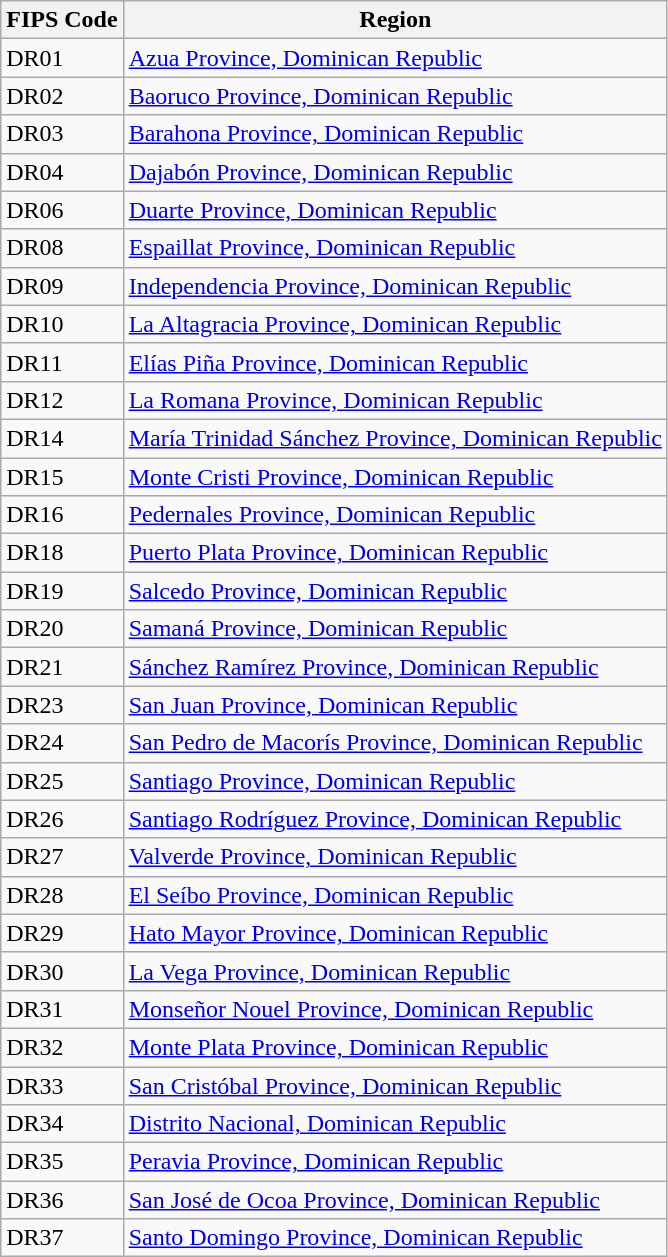<table class="wikitable">
<tr>
<th>FIPS Code</th>
<th>Region</th>
</tr>
<tr>
<td>DR01</td>
<td><a href='#'>Azua Province, Dominican Republic</a></td>
</tr>
<tr>
<td>DR02</td>
<td><a href='#'>Baoruco Province, Dominican Republic</a></td>
</tr>
<tr>
<td>DR03</td>
<td><a href='#'>Barahona Province, Dominican Republic</a></td>
</tr>
<tr>
<td>DR04</td>
<td><a href='#'>Dajabón Province, Dominican Republic</a></td>
</tr>
<tr>
<td>DR06</td>
<td><a href='#'>Duarte Province, Dominican Republic</a></td>
</tr>
<tr>
<td>DR08</td>
<td><a href='#'>Espaillat Province, Dominican Republic</a></td>
</tr>
<tr>
<td>DR09</td>
<td><a href='#'>Independencia Province, Dominican Republic</a></td>
</tr>
<tr>
<td>DR10</td>
<td><a href='#'>La Altagracia Province, Dominican Republic</a></td>
</tr>
<tr>
<td>DR11</td>
<td><a href='#'>Elías Piña Province, Dominican Republic</a></td>
</tr>
<tr>
<td>DR12</td>
<td><a href='#'>La Romana Province, Dominican Republic</a></td>
</tr>
<tr>
<td>DR14</td>
<td><a href='#'>María Trinidad Sánchez Province, Dominican Republic</a></td>
</tr>
<tr>
<td>DR15</td>
<td><a href='#'>Monte Cristi Province, Dominican Republic</a></td>
</tr>
<tr>
<td>DR16</td>
<td><a href='#'>Pedernales Province, Dominican Republic</a></td>
</tr>
<tr>
<td>DR18</td>
<td><a href='#'>Puerto Plata Province, Dominican Republic</a></td>
</tr>
<tr>
<td>DR19</td>
<td><a href='#'>Salcedo Province, Dominican Republic</a></td>
</tr>
<tr>
<td>DR20</td>
<td><a href='#'>Samaná Province, Dominican Republic</a></td>
</tr>
<tr>
<td>DR21</td>
<td><a href='#'>Sánchez Ramírez Province, Dominican Republic</a></td>
</tr>
<tr>
<td>DR23</td>
<td><a href='#'>San Juan Province, Dominican Republic</a></td>
</tr>
<tr>
<td>DR24</td>
<td><a href='#'>San Pedro de Macorís Province, Dominican Republic</a></td>
</tr>
<tr>
<td>DR25</td>
<td><a href='#'>Santiago Province, Dominican Republic</a></td>
</tr>
<tr>
<td>DR26</td>
<td><a href='#'>Santiago Rodríguez Province, Dominican Republic</a></td>
</tr>
<tr>
<td>DR27</td>
<td><a href='#'>Valverde Province, Dominican Republic</a></td>
</tr>
<tr>
<td>DR28</td>
<td><a href='#'>El Seíbo Province, Dominican Republic</a></td>
</tr>
<tr>
<td>DR29</td>
<td><a href='#'>Hato Mayor Province, Dominican Republic</a></td>
</tr>
<tr>
<td>DR30</td>
<td><a href='#'>La Vega Province, Dominican Republic</a></td>
</tr>
<tr>
<td>DR31</td>
<td><a href='#'>Monseñor Nouel Province, Dominican Republic</a></td>
</tr>
<tr>
<td>DR32</td>
<td><a href='#'>Monte Plata Province, Dominican Republic</a></td>
</tr>
<tr>
<td>DR33</td>
<td><a href='#'>San Cristóbal Province, Dominican Republic</a></td>
</tr>
<tr>
<td>DR34</td>
<td><a href='#'>Distrito Nacional, Dominican Republic</a></td>
</tr>
<tr>
<td>DR35</td>
<td><a href='#'>Peravia Province, Dominican Republic</a></td>
</tr>
<tr>
<td>DR36</td>
<td><a href='#'>San José de Ocoa Province, Dominican Republic</a></td>
</tr>
<tr>
<td>DR37</td>
<td><a href='#'>Santo Domingo Province, Dominican Republic</a></td>
</tr>
</table>
